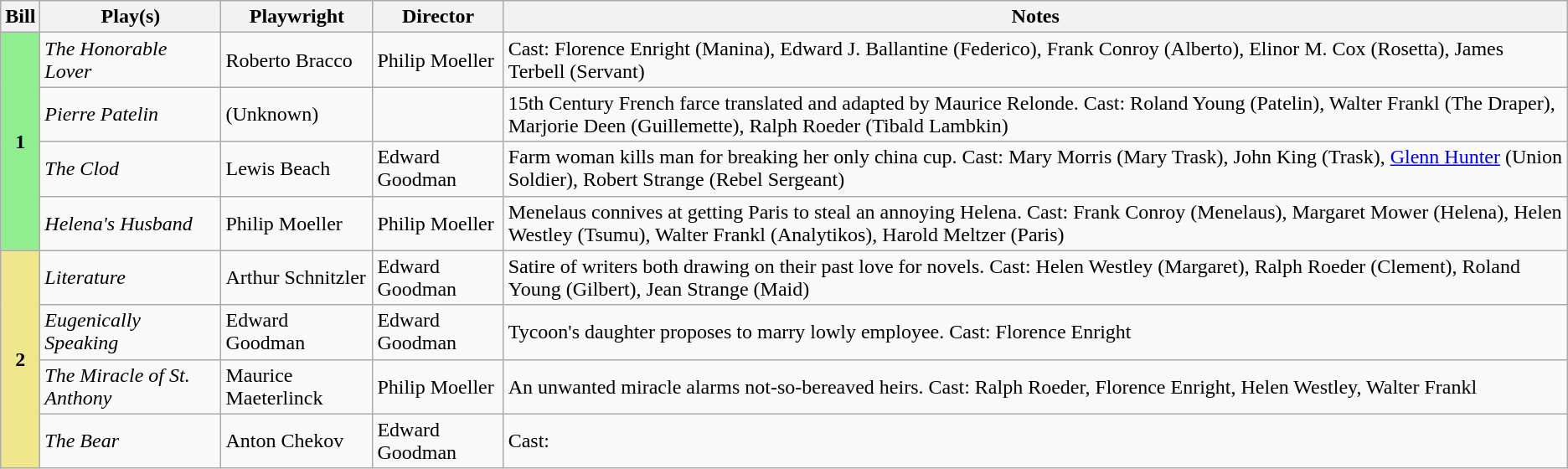<table class="wikitable sortable plainrowheaders">
<tr ID="ss1916">
<th scope="col">Bill</th>
<th scope="col">Play(s)</th>
<th scope="col">Playwright</th>
<th scope="col">Director</th>
<th scope="col">Notes</th>
</tr>
<tr ID="ss1916b1">
<td rowspan=4 style="text-align: center; background: lightgreen;"><strong>1</strong></td>
<td><em>The Honorable Lover</em></td>
<td>Roberto Bracco</td>
<td>Philip Moeller</td>
<td>Cast: Florence Enright (Manina), Edward J. Ballantine (Federico), Frank Conroy (Alberto), Elinor M. Cox (Rosetta), James Terbell (Servant)</td>
</tr>
<tr>
<td><em>Pierre Patelin</em></td>
<td>(Unknown)</td>
<td></td>
<td>15th Century French farce translated and adapted by Maurice Relonde. Cast: Roland Young (Patelin), Walter Frankl (The Draper), Marjorie Deen (Guillemette), Ralph Roeder (Tibald Lambkin)</td>
</tr>
<tr>
<td><em>The Clod</em></td>
<td>Lewis Beach</td>
<td>Edward Goodman</td>
<td>Farm woman kills man for breaking her only china cup. Cast: Mary Morris (Mary Trask), John King (Trask), <a href='#'>Glenn Hunter</a> (Union Soldier), Robert Strange (Rebel Sergeant)</td>
</tr>
<tr>
<td><em>Helena's Husband</em></td>
<td>Philip Moeller</td>
<td>Philip Moeller</td>
<td>Menelaus connives at getting Paris to steal an annoying Helena. Cast: Frank Conroy (Menelaus), Margaret Mower (Helena), Helen Westley (Tsumu), Walter Frankl (Analytikos), Harold Meltzer (Paris)</td>
</tr>
<tr ID="ss1916b2">
<td rowspan=4 style="text-align: center; background: khaki;"><strong>2</strong></td>
<td><em>Literature</em></td>
<td>Arthur Schnitzler</td>
<td>Edward Goodman</td>
<td>Satire of writers both drawing on their past love for novels. Cast: Helen Westley (Margaret), Ralph Roeder (Clement), Roland Young (Gilbert), Jean Strange (Maid)</td>
</tr>
<tr>
<td><em>Eugenically Speaking</em></td>
<td>Edward Goodman</td>
<td>Edward Goodman</td>
<td>Tycoon's daughter proposes to marry lowly employee. Cast: Florence Enright</td>
</tr>
<tr>
<td><em>The Miracle of St. Anthony</em></td>
<td>Maurice Maeterlinck</td>
<td>Philip Moeller</td>
<td>An unwanted miracle alarms not-so-bereaved heirs. Cast: Ralph Roeder, Florence Enright, Helen Westley, Walter Frankl</td>
</tr>
<tr>
<td><em>The Bear</em></td>
<td>Anton Chekov</td>
<td>Edward Goodman</td>
<td>Cast:</td>
</tr>
</table>
